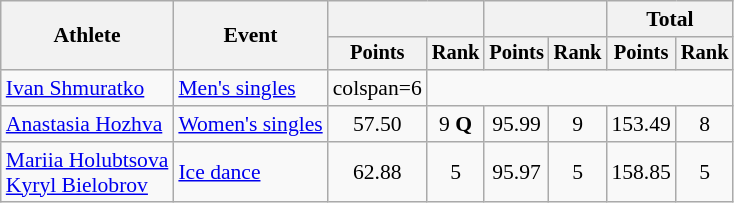<table class=wikitable style=font-size:90%;text-align:center>
<tr>
<th rowspan="2">Athlete</th>
<th rowspan="2">Event</th>
<th colspan="2"></th>
<th colspan="2"></th>
<th colspan="2">Total</th>
</tr>
<tr style="font-size:95%">
<th>Points</th>
<th>Rank</th>
<th>Points</th>
<th>Rank</th>
<th>Points</th>
<th>Rank</th>
</tr>
<tr>
<td align=left><a href='#'>Ivan Shmuratko</a></td>
<td align=left><a href='#'>Men's singles</a></td>
<td>colspan=6 </td>
</tr>
<tr>
<td align=left><a href='#'>Anastasia Hozhva</a></td>
<td align=left><a href='#'>Women's singles</a></td>
<td>57.50</td>
<td>9 <strong>Q</strong></td>
<td>95.99</td>
<td>9</td>
<td>153.49</td>
<td>8</td>
</tr>
<tr>
<td align=left><a href='#'>Mariia Holubtsova</a><br><a href='#'>Kyryl Bielobrov</a></td>
<td align=left><a href='#'>Ice dance</a></td>
<td>62.88</td>
<td>5</td>
<td>95.97</td>
<td>5</td>
<td>158.85</td>
<td>5</td>
</tr>
</table>
